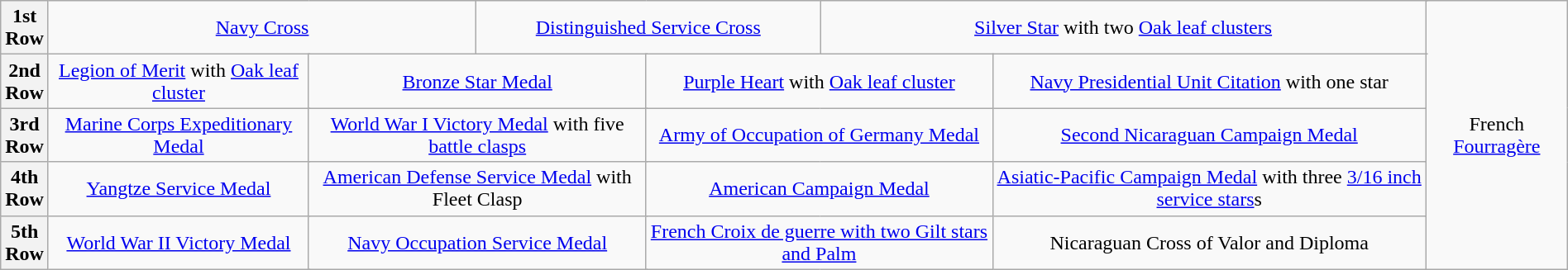<table class="wikitable" style="margin:1em auto; text-align:center;">
<tr>
<th>1st<br> Row</th>
<td colspan="4"><a href='#'>Navy Cross</a></td>
<td colspan="4"><a href='#'>Distinguished Service Cross</a></td>
<td colspan="4"><a href='#'>Silver Star</a> with two <a href='#'>Oak leaf clusters</a></td>
<td rowspan="5" align="center">French <a href='#'>Fourragère</a></td>
</tr>
<tr>
<th>2nd<br> Row</th>
<td colspan="3"><a href='#'>Legion of Merit</a> with <a href='#'>Oak leaf cluster</a></td>
<td colspan="3"><a href='#'>Bronze Star Medal</a></td>
<td colspan="3"><a href='#'>Purple Heart</a> with <a href='#'>Oak leaf cluster</a></td>
<td colspan="3"><a href='#'>Navy Presidential Unit Citation</a> with one star</td>
</tr>
<tr>
<th>3rd<br> Row</th>
<td colspan="3"><a href='#'>Marine Corps Expeditionary Medal</a></td>
<td colspan="3"><a href='#'>World War I Victory Medal</a> with five <a href='#'>battle clasps</a></td>
<td colspan="3"><a href='#'>Army of Occupation of Germany Medal</a></td>
<td colspan="3"><a href='#'>Second Nicaraguan Campaign Medal</a></td>
</tr>
<tr>
<th>4th<br> Row</th>
<td colspan="3"><a href='#'>Yangtze Service Medal</a></td>
<td colspan="3"><a href='#'>American Defense Service Medal</a> with Fleet Clasp</td>
<td colspan="3"><a href='#'>American Campaign Medal</a></td>
<td colspan="3"><a href='#'>Asiatic-Pacific Campaign Medal</a> with three <a href='#'>3/16 inch service stars</a>s</td>
</tr>
<tr>
<th>5th<br> Row</th>
<td colspan="3"><a href='#'>World War II Victory Medal</a></td>
<td colspan="3"><a href='#'>Navy Occupation Service Medal</a></td>
<td colspan="3"><a href='#'>French Croix de guerre with two Gilt stars and Palm</a></td>
<td colspan="3">Nicaraguan Cross of Valor and Diploma</td>
</tr>
</table>
